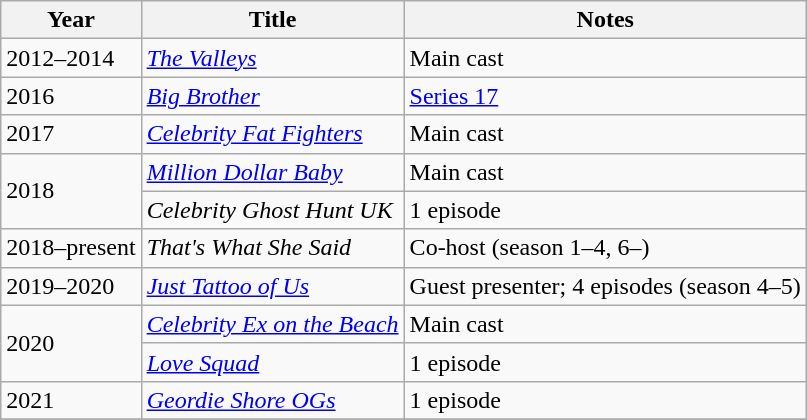<table class="wikitable">
<tr>
<th>Year</th>
<th>Title</th>
<th>Notes</th>
</tr>
<tr>
<td>2012–2014</td>
<td><em><a href='#'>The Valleys</a></em></td>
<td>Main cast</td>
</tr>
<tr>
<td>2016</td>
<td><em><a href='#'>Big Brother</a></em></td>
<td><a href='#'>Series 17</a></td>
</tr>
<tr>
<td>2017</td>
<td><em><a href='#'>Celebrity Fat Fighters</a></em></td>
<td>Main cast</td>
</tr>
<tr>
<td rowspan="2">2018</td>
<td><em><a href='#'>Million Dollar Baby</a></em></td>
<td>Main cast</td>
</tr>
<tr>
<td><em>Celebrity Ghost Hunt UK</em></td>
<td>1 episode</td>
</tr>
<tr>
<td>2018–present</td>
<td><em>That's What She Said</em></td>
<td>Co-host (season 1–4, 6–)</td>
</tr>
<tr>
<td>2019–2020</td>
<td><em><a href='#'>Just Tattoo of Us</a></em></td>
<td>Guest presenter; 4 episodes (season 4–5)</td>
</tr>
<tr>
<td rowspan="2">2020</td>
<td><em><a href='#'>Celebrity Ex on the Beach</a></em></td>
<td>Main cast</td>
</tr>
<tr>
<td><em><a href='#'>Love Squad</a></em></td>
<td>1 episode</td>
</tr>
<tr>
<td>2021</td>
<td><em><a href='#'>Geordie Shore OGs</a></em></td>
<td>1 episode</td>
</tr>
<tr>
</tr>
</table>
